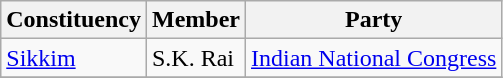<table class="wikitable sortable">
<tr>
<th>Constituency</th>
<th>Member</th>
<th>Party</th>
</tr>
<tr>
<td><a href='#'>Sikkim</a></td>
<td>S.K. Rai</td>
<td><a href='#'>Indian National Congress</a></td>
</tr>
<tr>
</tr>
</table>
